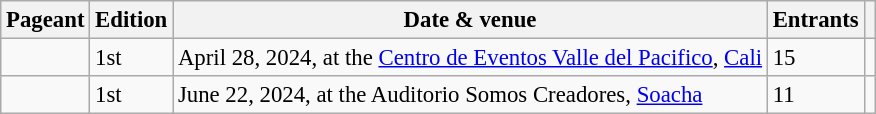<table class="wikitable defaultcenter col3left" style="font-size: 95%;">
<tr>
<th class=unsortable>Pageant</th>
<th class=unsortable>Edition</th>
<th class=unsortable>Date & venue</th>
<th class=unsortable>Entrants</th>
<th class=unsortable></th>
</tr>
<tr>
<td></td>
<td>1st</td>
<td>April 28, 2024, at the <a href='#'>Centro de Eventos Valle del Pacifico</a>, <a href='#'>Cali</a></td>
<td>15</td>
<td></td>
</tr>
<tr>
<td align=center></td>
<td>1st</td>
<td>June 22, 2024, at the Auditorio Somos Creadores, <a href='#'>Soacha</a></td>
<td>11</td>
<td></td>
</tr>
</table>
